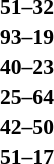<table width=75% cellspacing=1>
<tr>
<th width=25%></th>
<th width=25%></th>
<th width=25%></th>
</tr>
<tr style=font-size:90%>
<td align=right><strong></strong></td>
<td align=center><strong>51–32</strong></td>
<td></td>
</tr>
<tr style=font-size:90%>
<td align=right><strong></strong></td>
<td align=center><strong>93–19</strong></td>
<td></td>
</tr>
<tr style=font-size:90%>
<td align=right><strong></strong></td>
<td align=center><strong>40–23</strong></td>
<td></td>
</tr>
<tr style=font-size:90%>
<td align=right></td>
<td align=center><strong>25–64</strong></td>
<td><strong></strong></td>
</tr>
<tr style=font-size:90%>
<td align=right></td>
<td align=center><strong>42–50</strong></td>
<td><strong></strong></td>
</tr>
<tr style=font-size:90%>
<td align=right><strong></strong></td>
<td align=center><strong>51–17</strong></td>
<td></td>
</tr>
</table>
